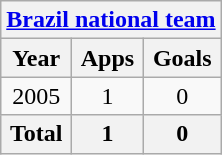<table class="wikitable" style="text-align:center">
<tr>
<th colspan=3><a href='#'>Brazil national team</a></th>
</tr>
<tr>
<th>Year</th>
<th>Apps</th>
<th>Goals</th>
</tr>
<tr>
<td>2005</td>
<td>1</td>
<td>0</td>
</tr>
<tr>
<th>Total</th>
<th>1</th>
<th>0</th>
</tr>
</table>
